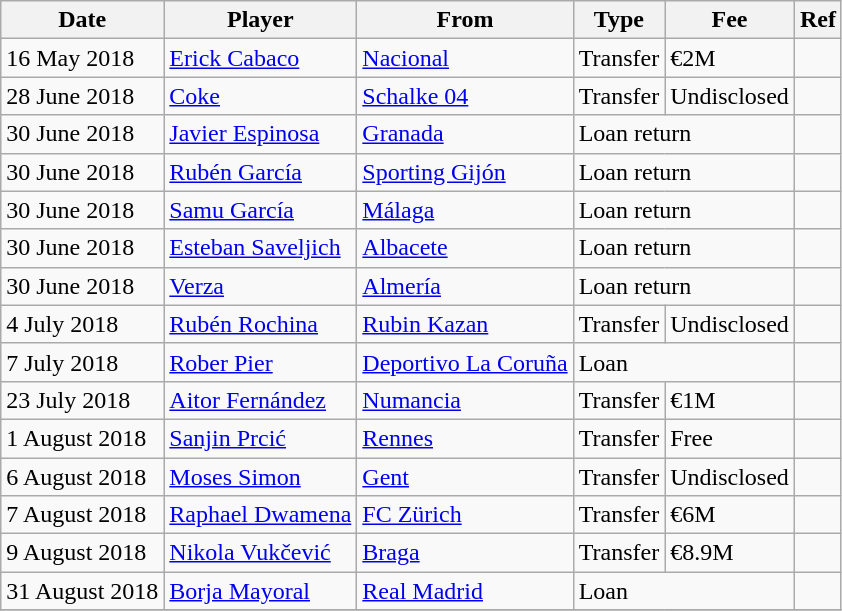<table class="wikitable">
<tr>
<th>Date</th>
<th>Player</th>
<th>From</th>
<th>Type</th>
<th>Fee</th>
<th>Ref</th>
</tr>
<tr>
<td>16 May 2018</td>
<td> <a href='#'>Erick Cabaco</a></td>
<td> <a href='#'>Nacional</a></td>
<td>Transfer</td>
<td>€2M</td>
<td></td>
</tr>
<tr>
<td>28 June 2018</td>
<td> <a href='#'>Coke</a></td>
<td> <a href='#'>Schalke 04</a></td>
<td>Transfer</td>
<td>Undisclosed</td>
<td></td>
</tr>
<tr>
<td>30 June 2018</td>
<td> <a href='#'>Javier Espinosa</a></td>
<td> <a href='#'>Granada</a></td>
<td colspan=2>Loan return</td>
<td></td>
</tr>
<tr>
<td>30 June 2018</td>
<td> <a href='#'>Rubén García</a></td>
<td> <a href='#'>Sporting Gijón</a></td>
<td colspan=2>Loan return</td>
<td></td>
</tr>
<tr>
<td>30 June 2018</td>
<td> <a href='#'>Samu García</a></td>
<td> <a href='#'>Málaga</a></td>
<td colspan=2>Loan return</td>
<td></td>
</tr>
<tr>
<td>30 June 2018</td>
<td> <a href='#'>Esteban Saveljich</a></td>
<td> <a href='#'>Albacete</a></td>
<td colspan=2>Loan return</td>
<td></td>
</tr>
<tr>
<td>30 June 2018</td>
<td> <a href='#'>Verza</a></td>
<td> <a href='#'>Almería</a></td>
<td colspan=2>Loan return</td>
<td></td>
</tr>
<tr>
<td>4 July 2018</td>
<td> <a href='#'>Rubén Rochina</a></td>
<td> <a href='#'>Rubin Kazan</a></td>
<td>Transfer</td>
<td>Undisclosed</td>
<td></td>
</tr>
<tr>
<td>7 July 2018</td>
<td> <a href='#'>Rober Pier</a></td>
<td> <a href='#'>Deportivo La Coruña</a></td>
<td colspan=2>Loan</td>
<td></td>
</tr>
<tr>
<td>23 July 2018</td>
<td> <a href='#'>Aitor Fernández</a></td>
<td> <a href='#'>Numancia</a></td>
<td>Transfer</td>
<td>€1M</td>
<td></td>
</tr>
<tr>
<td>1 August 2018</td>
<td> <a href='#'>Sanjin Prcić</a></td>
<td> <a href='#'>Rennes</a></td>
<td>Transfer</td>
<td>Free</td>
<td></td>
</tr>
<tr>
<td>6 August 2018</td>
<td> <a href='#'>Moses Simon</a></td>
<td> <a href='#'>Gent</a></td>
<td>Transfer</td>
<td>Undisclosed</td>
<td></td>
</tr>
<tr>
<td>7 August 2018</td>
<td> <a href='#'>Raphael Dwamena</a></td>
<td> <a href='#'>FC Zürich</a></td>
<td>Transfer</td>
<td>€6M</td>
<td></td>
</tr>
<tr>
<td>9 August 2018</td>
<td> <a href='#'>Nikola Vukčević</a></td>
<td> <a href='#'>Braga</a></td>
<td>Transfer</td>
<td>€8.9M</td>
<td></td>
</tr>
<tr>
<td>31 August 2018</td>
<td> <a href='#'>Borja Mayoral</a></td>
<td> <a href='#'>Real Madrid</a></td>
<td colspan=2>Loan</td>
<td></td>
</tr>
<tr>
</tr>
</table>
